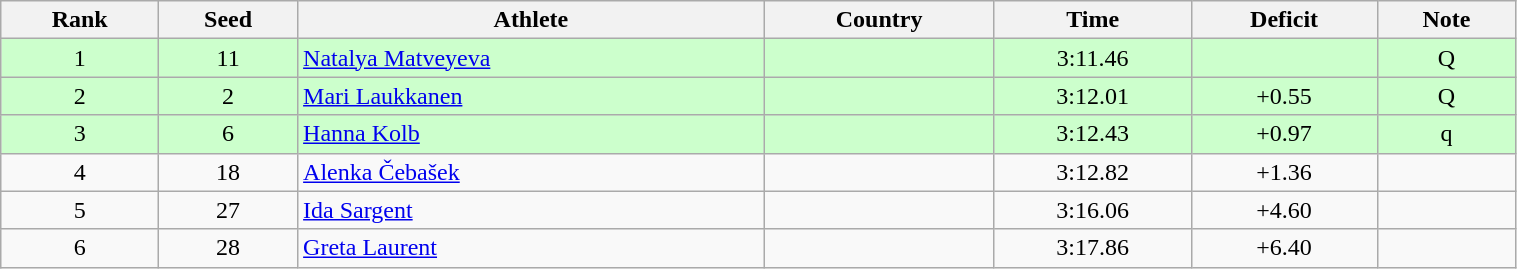<table class="wikitable sortable" style="text-align:center" width=80%>
<tr>
<th>Rank</th>
<th>Seed</th>
<th>Athlete</th>
<th>Country</th>
<th>Time</th>
<th>Deficit</th>
<th>Note</th>
</tr>
<tr bgcolor=ccffcc>
<td>1</td>
<td>11</td>
<td align=left><a href='#'>Natalya Matveyeva</a></td>
<td align=left></td>
<td>3:11.46</td>
<td></td>
<td>Q</td>
</tr>
<tr bgcolor=ccffcc>
<td>2</td>
<td>2</td>
<td align=left><a href='#'>Mari Laukkanen</a></td>
<td align=left></td>
<td>3:12.01</td>
<td>+0.55</td>
<td>Q</td>
</tr>
<tr bgcolor=ccffcc>
<td>3</td>
<td>6</td>
<td align=left><a href='#'>Hanna Kolb</a></td>
<td align=left></td>
<td>3:12.43</td>
<td>+0.97</td>
<td>q</td>
</tr>
<tr>
<td>4</td>
<td>18</td>
<td align=left><a href='#'>Alenka Čebašek</a></td>
<td align=left></td>
<td>3:12.82</td>
<td>+1.36</td>
<td></td>
</tr>
<tr>
<td>5</td>
<td>27</td>
<td align=left><a href='#'>Ida Sargent</a></td>
<td align=left></td>
<td>3:16.06</td>
<td>+4.60</td>
<td></td>
</tr>
<tr>
<td>6</td>
<td>28</td>
<td align=left><a href='#'>Greta Laurent</a></td>
<td align=left></td>
<td>3:17.86</td>
<td>+6.40</td>
<td></td>
</tr>
</table>
